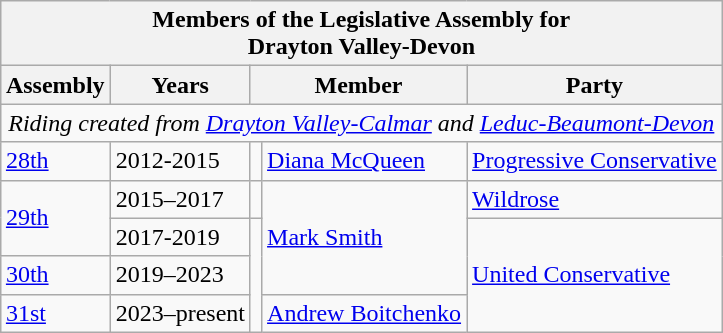<table class="wikitable" align=right>
<tr>
<th colspan=5>Members of the Legislative Assembly for<br>Drayton Valley-Devon</th>
</tr>
<tr>
<th>Assembly</th>
<th>Years</th>
<th colspan="2">Member</th>
<th>Party</th>
</tr>
<tr>
<td align="center" colspan=5><em>Riding created from <a href='#'>Drayton Valley-Calmar</a> and <a href='#'>Leduc-Beaumont-Devon</a></em></td>
</tr>
<tr>
<td><a href='#'>28th</a></td>
<td>2012-2015</td>
<td></td>
<td><a href='#'>Diana McQueen</a></td>
<td><a href='#'>Progressive Conservative</a></td>
</tr>
<tr>
<td rowspan=2><a href='#'>29th</a></td>
<td>2015–2017</td>
<td></td>
<td rowspan=3><a href='#'>Mark Smith</a></td>
<td><a href='#'>Wildrose</a></td>
</tr>
<tr>
<td>2017-2019</td>
<td rowspan=3 ></td>
<td rowspan="3"><a href='#'>United Conservative</a></td>
</tr>
<tr>
<td><a href='#'>30th</a></td>
<td>2019–2023</td>
</tr>
<tr>
<td><a href='#'>31st</a></td>
<td>2023–present</td>
<td><a href='#'>Andrew Boitchenko</a></td>
</tr>
</table>
